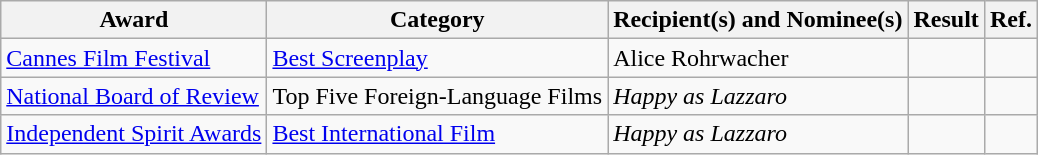<table class="wikitable">
<tr>
<th>Award</th>
<th>Category</th>
<th>Recipient(s) and Nominee(s)</th>
<th>Result</th>
<th>Ref.</th>
</tr>
<tr>
<td><a href='#'>Cannes Film Festival</a></td>
<td><a href='#'>Best Screenplay</a></td>
<td>Alice Rohrwacher</td>
<td></td>
<td></td>
</tr>
<tr>
<td><a href='#'>National Board of Review</a></td>
<td>Top Five Foreign-Language Films</td>
<td><em>Happy as Lazzaro</em></td>
<td></td>
<td></td>
</tr>
<tr>
<td><a href='#'>Independent Spirit Awards</a></td>
<td><a href='#'>Best International Film</a></td>
<td><em>Happy as Lazzaro</em></td>
<td></td>
<td></td>
</tr>
</table>
